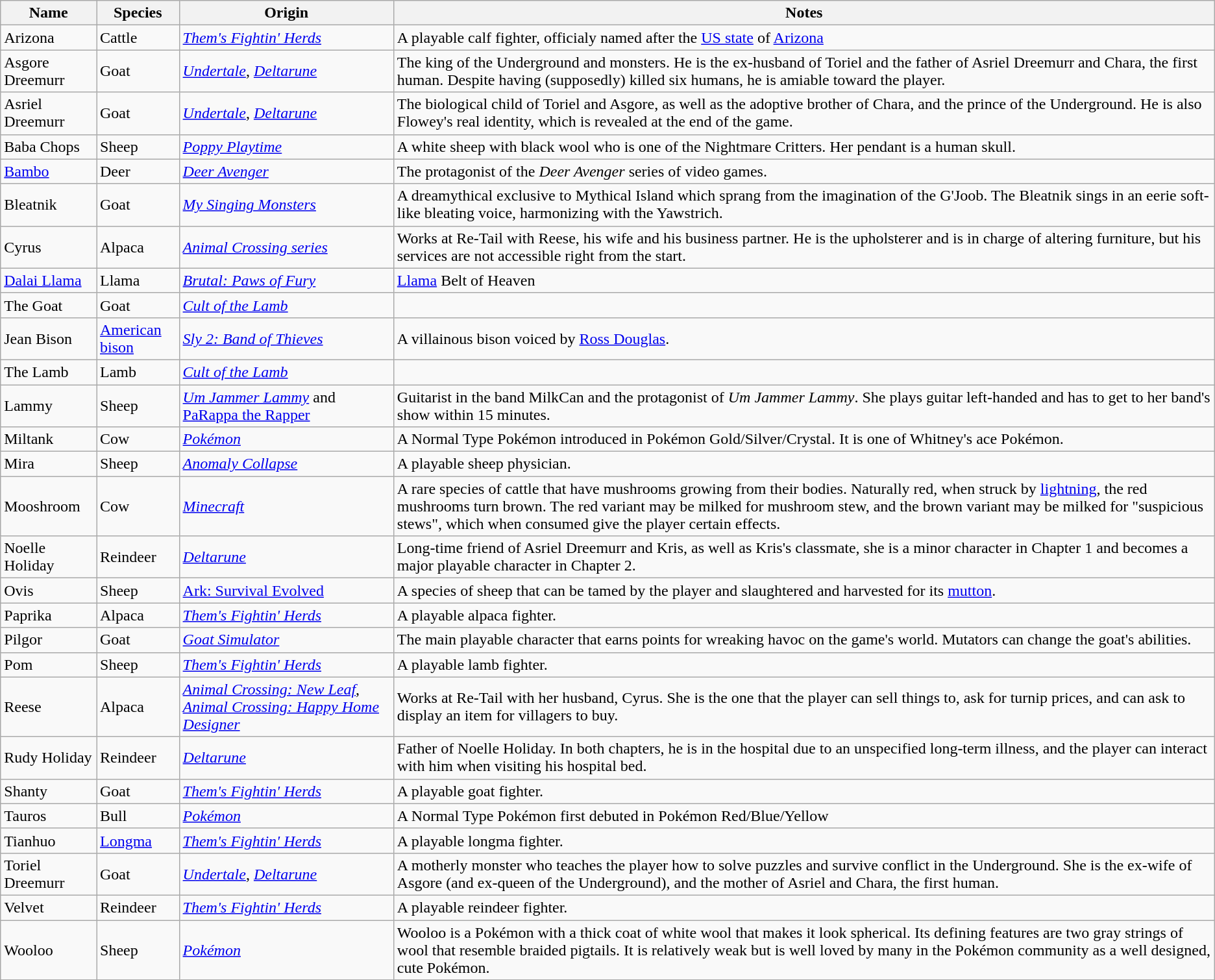<table class="wikitable sortable">
<tr>
<th>Name</th>
<th>Species</th>
<th>Origin</th>
<th>Notes</th>
</tr>
<tr>
<td>Arizona</td>
<td>Cattle</td>
<td><em><a href='#'>Them's Fightin' Herds</a></em></td>
<td>A playable calf fighter, officialy named after the <a href='#'>US state</a> of <a href='#'>Arizona</a></td>
</tr>
<tr>
<td>Asgore Dreemurr</td>
<td>Goat</td>
<td><em><a href='#'>Undertale</a></em>, <em><a href='#'>Deltarune</a></em></td>
<td>The king of the Underground and monsters. He is the ex-husband of Toriel and the father of Asriel Dreemurr and Chara, the first human. Despite having (supposedly) killed six humans, he is amiable toward the player.</td>
</tr>
<tr>
<td>Asriel Dreemurr</td>
<td>Goat</td>
<td><em><a href='#'>Undertale</a></em>, <em><a href='#'>Deltarune</a></em></td>
<td>The biological child of Toriel and Asgore, as well as the adoptive brother of Chara, and the prince of the Underground. He is also Flowey's real identity, which is revealed at the end of the game.</td>
</tr>
<tr>
<td>Baba Chops</td>
<td>Sheep</td>
<td><em><a href='#'>Poppy Playtime</a></em></td>
<td>A white sheep with black wool who is one of the Nightmare Critters. Her pendant is a human skull.</td>
</tr>
<tr>
<td><a href='#'>Bambo</a></td>
<td>Deer</td>
<td><em><a href='#'>Deer Avenger</a></em></td>
<td>The protagonist of the <em>Deer Avenger</em> series of video games.</td>
</tr>
<tr>
<td>Bleatnik</td>
<td>Goat</td>
<td><em><a href='#'>My Singing Monsters</a></em></td>
<td>A dreamythical exclusive to Mythical Island which sprang from the imagination of the G'Joob. The Bleatnik sings in an eerie soft-like bleating voice, harmonizing with the Yawstrich.</td>
</tr>
<tr>
<td>Cyrus</td>
<td>Alpaca</td>
<td><em><a href='#'>Animal Crossing series</a></em></td>
<td>Works at Re-Tail with Reese, his wife and his business partner. He is the upholsterer and is in charge of altering furniture, but his services are not accessible right from the start.</td>
</tr>
<tr>
<td><a href='#'>Dalai Llama</a></td>
<td>Llama</td>
<td><em><a href='#'>Brutal: Paws of Fury</a></em></td>
<td><a href='#'>Llama</a> Belt of Heaven</td>
</tr>
<tr>
<td>The Goat</td>
<td>Goat</td>
<td><em><a href='#'>Cult of the Lamb</a></em></td>
<td></td>
</tr>
<tr>
<td>Jean Bison</td>
<td><a href='#'>American bison</a></td>
<td><em><a href='#'>Sly 2: Band of Thieves</a></em></td>
<td>A villainous bison voiced by <a href='#'>Ross Douglas</a>.</td>
</tr>
<tr>
<td>The Lamb</td>
<td>Lamb</td>
<td><em><a href='#'>Cult of the Lamb</a></em></td>
<td></td>
</tr>
<tr>
<td>Lammy</td>
<td>Sheep</td>
<td><em><a href='#'>Um Jammer Lammy</a></em> and <a href='#'>PaRappa the Rapper</a></td>
<td>Guitarist in the band MilkCan and the protagonist of <em>Um Jammer Lammy</em>. She plays guitar left-handed and has to get to her band's show within 15 minutes.</td>
</tr>
<tr>
<td>Miltank</td>
<td>Cow</td>
<td><em><a href='#'>Pokémon</a></em></td>
<td>A Normal Type Pokémon introduced in Pokémon Gold/Silver/Crystal. It is one of Whitney's ace Pokémon.</td>
</tr>
<tr>
<td>Mira</td>
<td>Sheep</td>
<td><em><a href='#'>Anomaly Collapse</a></em></td>
<td>A playable sheep physician.</td>
</tr>
<tr>
<td>Mooshroom</td>
<td>Cow</td>
<td><em><a href='#'>Minecraft</a></em></td>
<td>A rare species of cattle that have mushrooms growing from their bodies. Naturally red, when struck by <a href='#'>lightning</a>, the red mushrooms turn brown. The red variant may be milked for mushroom stew, and the brown variant may be milked for "suspicious stews", which when consumed give the player certain effects.</td>
</tr>
<tr>
<td>Noelle Holiday</td>
<td>Reindeer</td>
<td><em><a href='#'>Deltarune</a></em></td>
<td>Long-time friend of Asriel Dreemurr and Kris, as well as Kris's classmate, she is a minor character in Chapter 1 and becomes a major playable character in Chapter 2.</td>
</tr>
<tr>
<td>Ovis</td>
<td>Sheep</td>
<td><a href='#'>Ark: Survival Evolved</a></td>
<td>A species of sheep that can be tamed by the player and slaughtered and harvested for its <a href='#'>mutton</a>.</td>
</tr>
<tr>
<td>Paprika</td>
<td>Alpaca</td>
<td><em><a href='#'>Them's Fightin' Herds</a></em></td>
<td>A playable alpaca fighter.</td>
</tr>
<tr>
<td>Pilgor</td>
<td>Goat</td>
<td><em><a href='#'>Goat Simulator</a></em></td>
<td>The main playable character that earns points for wreaking havoc on the game's world. Mutators can change the goat's abilities.</td>
</tr>
<tr>
<td>Pom</td>
<td>Sheep</td>
<td><em><a href='#'>Them's Fightin' Herds</a></em></td>
<td>A playable lamb fighter.</td>
</tr>
<tr>
<td>Reese</td>
<td>Alpaca</td>
<td><em><a href='#'>Animal Crossing: New Leaf</a></em>, <em><a href='#'>Animal Crossing: Happy Home Designer</a></em></td>
<td>Works at Re-Tail with her husband, Cyrus. She is the one that the player can sell things to, ask for turnip prices, and can ask to display an item for villagers to buy.</td>
</tr>
<tr>
<td>Rudy Holiday</td>
<td>Reindeer</td>
<td><em><a href='#'>Deltarune</a></em></td>
<td>Father of Noelle Holiday. In both chapters, he is in the hospital due to an unspecified long-term illness, and the player can interact with him when visiting his hospital bed.</td>
</tr>
<tr>
<td>Shanty</td>
<td>Goat</td>
<td><em><a href='#'>Them's Fightin' Herds</a></em></td>
<td>A playable goat fighter.</td>
</tr>
<tr>
<td>Tauros</td>
<td>Bull</td>
<td><em><a href='#'>Pokémon</a></em></td>
<td>A Normal Type Pokémon first debuted in Pokémon Red/Blue/Yellow</td>
</tr>
<tr>
<td>Tianhuo</td>
<td><a href='#'>Longma</a></td>
<td><em><a href='#'>Them's Fightin' Herds</a></em></td>
<td>A playable longma fighter.</td>
</tr>
<tr>
<td>Toriel Dreemurr</td>
<td>Goat</td>
<td><em><a href='#'>Undertale</a></em>, <em><a href='#'>Deltarune</a></em></td>
<td>A motherly monster who teaches the player how to solve puzzles and survive conflict in the Underground. She is the ex-wife of Asgore (and ex-queen of the Underground), and the mother of Asriel and Chara, the first human.</td>
</tr>
<tr>
<td>Velvet</td>
<td>Reindeer</td>
<td><em><a href='#'>Them's Fightin' Herds</a></em></td>
<td>A playable reindeer fighter.</td>
</tr>
<tr>
<td>Wooloo</td>
<td>Sheep</td>
<td><em><a href='#'>Pokémon</a></em></td>
<td>Wooloo is a Pokémon with a thick coat of white wool that makes it look spherical. Its defining features are two gray strings of wool that resemble braided pigtails. It is relatively weak but is well loved by many in the Pokémon community as a well designed, cute Pokémon.</td>
</tr>
</table>
